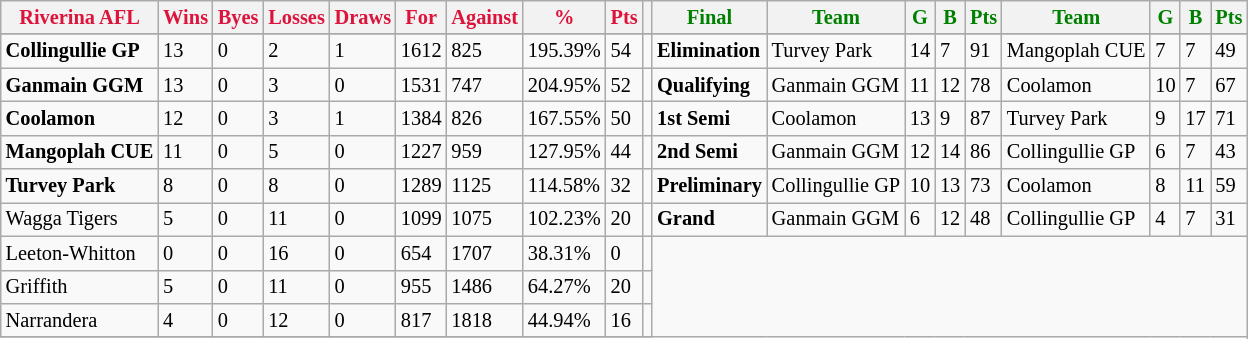<table style="font-size: 85%; text-align: left;" class="wikitable">
<tr>
<th style="color:crimson">Riverina AFL</th>
<th style="color:crimson">Wins</th>
<th style="color:crimson">Byes</th>
<th style="color:crimson">Losses</th>
<th style="color:crimson">Draws</th>
<th style="color:crimson">For</th>
<th style="color:crimson">Against</th>
<th style="color:crimson">%</th>
<th style="color:crimson">Pts</th>
<th></th>
<th style="color:green">Final</th>
<th style="color:green">Team</th>
<th style="color:green">G</th>
<th style="color:green">B</th>
<th style="color:green">Pts</th>
<th style="color:green">Team</th>
<th style="color:green">G</th>
<th style="color:green">B</th>
<th style="color:green">Pts</th>
</tr>
<tr>
</tr>
<tr>
</tr>
<tr>
<td><strong>	Collingullie GP	</strong></td>
<td>13</td>
<td>0</td>
<td>2</td>
<td>1</td>
<td>1612</td>
<td>825</td>
<td>195.39%</td>
<td>54</td>
<td></td>
<td><strong>Elimination</strong></td>
<td>Turvey Park</td>
<td>14</td>
<td>7</td>
<td>91</td>
<td>Mangoplah CUE</td>
<td>7</td>
<td>7</td>
<td>49</td>
</tr>
<tr>
<td><strong>	Ganmain GGM	</strong></td>
<td>13</td>
<td>0</td>
<td>3</td>
<td>0</td>
<td>1531</td>
<td>747</td>
<td>204.95%</td>
<td>52</td>
<td></td>
<td><strong>Qualifying</strong></td>
<td>Ganmain GGM</td>
<td>11</td>
<td>12</td>
<td>78</td>
<td>Coolamon</td>
<td>10</td>
<td>7</td>
<td>67</td>
</tr>
<tr>
<td><strong>	Coolamon	</strong></td>
<td>12</td>
<td>0</td>
<td>3</td>
<td>1</td>
<td>1384</td>
<td>826</td>
<td>167.55%</td>
<td>50</td>
<td></td>
<td><strong>1st Semi</strong></td>
<td>Coolamon</td>
<td>13</td>
<td>9</td>
<td>87</td>
<td>Turvey Park</td>
<td>9</td>
<td>17</td>
<td>71</td>
</tr>
<tr>
<td><strong>	Mangoplah CUE	</strong></td>
<td>11</td>
<td>0</td>
<td>5</td>
<td>0</td>
<td>1227</td>
<td>959</td>
<td>127.95%</td>
<td>44</td>
<td></td>
<td><strong>2nd Semi</strong></td>
<td>Ganmain GGM</td>
<td>12</td>
<td>14</td>
<td>86</td>
<td>Collingullie GP</td>
<td>6</td>
<td>7</td>
<td>43</td>
</tr>
<tr>
<td><strong>	Turvey Park	</strong></td>
<td>8</td>
<td>0</td>
<td>8</td>
<td>0</td>
<td>1289</td>
<td>1125</td>
<td>114.58%</td>
<td>32</td>
<td></td>
<td><strong>Preliminary</strong></td>
<td>Collingullie GP</td>
<td>10</td>
<td>13</td>
<td>73</td>
<td>Coolamon</td>
<td>8</td>
<td>11</td>
<td>59</td>
</tr>
<tr>
<td>Wagga Tigers</td>
<td>5</td>
<td>0</td>
<td>11</td>
<td>0</td>
<td>1099</td>
<td>1075</td>
<td>102.23%</td>
<td>20</td>
<td></td>
<td><strong>Grand</strong></td>
<td>Ganmain GGM</td>
<td>6</td>
<td>12</td>
<td>48</td>
<td>Collingullie GP</td>
<td>4</td>
<td>7</td>
<td>31</td>
</tr>
<tr>
<td>Leeton-Whitton</td>
<td>0</td>
<td>0</td>
<td>16</td>
<td>0</td>
<td>654</td>
<td>1707</td>
<td>38.31%</td>
<td>0</td>
<td></td>
</tr>
<tr>
<td>Griffith</td>
<td>5</td>
<td>0</td>
<td>11</td>
<td>0</td>
<td>955</td>
<td>1486</td>
<td>64.27%</td>
<td>20</td>
<td></td>
</tr>
<tr>
<td>Narrandera</td>
<td>4</td>
<td>0</td>
<td>12</td>
<td>0</td>
<td>817</td>
<td>1818</td>
<td>44.94%</td>
<td>16</td>
<td></td>
</tr>
<tr>
</tr>
</table>
